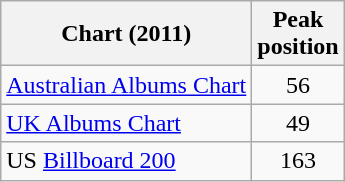<table class="wikitable sortable">
<tr>
<th>Chart (2011)</th>
<th>Peak<br>position</th>
</tr>
<tr>
<td><a href='#'>Australian Albums Chart</a></td>
<td style="text-align:center;">56</td>
</tr>
<tr>
<td><a href='#'>UK Albums Chart</a></td>
<td style="text-align:center;">49</td>
</tr>
<tr>
<td>US <a href='#'>Billboard 200</a></td>
<td style="text-align:center;">163</td>
</tr>
</table>
